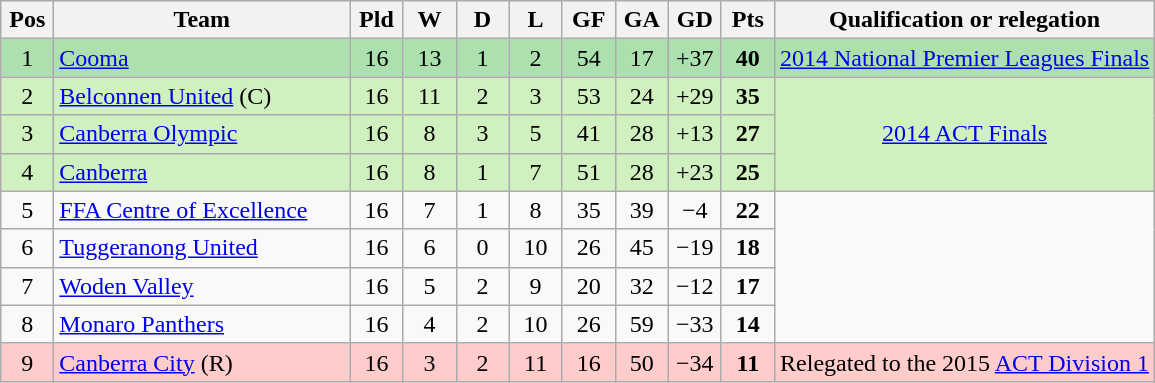<table class="wikitable" style="text-align:center;">
<tr>
<th scope="col" width=28><abbr>Pos</abbr></th>
<th scope="col" width=190>Team</th>
<th scope="col" width=28><abbr>Pld</abbr></th>
<th scope="col" width=28><abbr>W</abbr></th>
<th scope="col" width=28><abbr>D</abbr></th>
<th scope="col" width=28><abbr>L</abbr></th>
<th scope="col" width=28><abbr>GF</abbr></th>
<th scope="col" width=28><abbr>GA</abbr></th>
<th scope="col" width=28><abbr>GD</abbr></th>
<th scope="col" width=28><abbr>Pts</abbr></th>
<th scope="col">Qualification or relegation</th>
</tr>
<tr>
<th scope="row" style="text-align: center;font-weight: normal;background-color:#ACE1AF;">1</th>
<td style="text-align: left; white-space:nowrap;font-weight: normal;background-color:#ACE1AF;"><a href='#'>Cooma</a></td>
<td style="font-weight: normal;background-color:#ACE1AF;">16</td>
<td style="font-weight: normal;background-color:#ACE1AF;">13</td>
<td style="font-weight: normal;background-color:#ACE1AF;">1</td>
<td style="font-weight: normal;background-color:#ACE1AF;">2</td>
<td style="font-weight: normal;background-color:#ACE1AF;">54</td>
<td style="font-weight: normal;background-color:#ACE1AF;">17</td>
<td style="font-weight: normal;background-color:#ACE1AF;">+37</td>
<td style="font-weight: bold;background-color:#ACE1AF;">40</td>
<td style="font-weight: normal;background-color:#ACE1AF;" rowspan="1"><a href='#'>2014 National Premier Leagues Finals</a></td>
</tr>
<tr>
<th scope="row" style="text-align: center;font-weight: normal;background-color:#D0F0C0;">2</th>
<td style="text-align: left; white-space:nowrap;font-weight: normal;background-color:#D0F0C0;"><a href='#'>Belconnen United</a> <span>(C)</span></td>
<td style="font-weight: normal;background-color:#D0F0C0;">16</td>
<td style="font-weight: normal;background-color:#D0F0C0;">11</td>
<td style="font-weight: normal;background-color:#D0F0C0;">2</td>
<td style="font-weight: normal;background-color:#D0F0C0;">3</td>
<td style="font-weight: normal;background-color:#D0F0C0;">53</td>
<td style="font-weight: normal;background-color:#D0F0C0;">24</td>
<td style="font-weight: normal;background-color:#D0F0C0;">+29</td>
<td style="font-weight: bold;background-color:#D0F0C0;">35</td>
<td style="font-weight: normal;background-color:#D0F0C0;" rowspan="3"><a href='#'>2014 ACT Finals</a></td>
</tr>
<tr>
<th scope="row" style="text-align: center;font-weight: normal;background-color:#D0F0C0;">3</th>
<td style="text-align: left; white-space:nowrap;font-weight: normal;background-color:#D0F0C0;"><a href='#'>Canberra Olympic</a></td>
<td style="font-weight: normal;background-color:#D0F0C0;">16</td>
<td style="font-weight: normal;background-color:#D0F0C0;">8</td>
<td style="font-weight: normal;background-color:#D0F0C0;">3</td>
<td style="font-weight: normal;background-color:#D0F0C0;">5</td>
<td style="font-weight: normal;background-color:#D0F0C0;">41</td>
<td style="font-weight: normal;background-color:#D0F0C0;">28</td>
<td style="font-weight: normal;background-color:#D0F0C0;">+13</td>
<td style="font-weight: bold;background-color:#D0F0C0;">27</td>
</tr>
<tr>
<th scope="row" style="text-align: center;font-weight: normal;background-color:#D0F0C0;">4</th>
<td style="text-align: left; white-space:nowrap;font-weight: normal;background-color:#D0F0C0;"><a href='#'>Canberra</a></td>
<td style="font-weight: normal;background-color:#D0F0C0;">16</td>
<td style="font-weight: normal;background-color:#D0F0C0;">8</td>
<td style="font-weight: normal;background-color:#D0F0C0;">1</td>
<td style="font-weight: normal;background-color:#D0F0C0;">7</td>
<td style="font-weight: normal;background-color:#D0F0C0;">51</td>
<td style="font-weight: normal;background-color:#D0F0C0;">28</td>
<td style="font-weight: normal;background-color:#D0F0C0;">+23</td>
<td style="font-weight: bold;background-color:#D0F0C0;">25</td>
</tr>
<tr>
<th scope="row" style="text-align: center;font-weight: normal;background-color:transparent;">5</th>
<td style="text-align: left; white-space:nowrap;font-weight: normal;background-color:transparent;"><a href='#'>FFA Centre of Excellence</a></td>
<td style="font-weight: normal;background-color:transparent;">16</td>
<td style="font-weight: normal;background-color:transparent;">7</td>
<td style="font-weight: normal;background-color:transparent;">1</td>
<td style="font-weight: normal;background-color:transparent;">8</td>
<td style="font-weight: normal;background-color:transparent;">35</td>
<td style="font-weight: normal;background-color:transparent;">39</td>
<td style="font-weight: normal;background-color:transparent;">−4</td>
<td style="font-weight: bold;background-color:transparent;">22</td>
<td style="font-weight: normal;background-color:transparent;" rowspan="4"></td>
</tr>
<tr>
<th scope="row" style="text-align: center;font-weight: normal;background-color:transparent;">6</th>
<td style="text-align: left; white-space:nowrap;font-weight: normal;background-color:transparent;"><a href='#'>Tuggeranong United</a></td>
<td style="font-weight: normal;background-color:transparent;">16</td>
<td style="font-weight: normal;background-color:transparent;">6</td>
<td style="font-weight: normal;background-color:transparent;">0</td>
<td style="font-weight: normal;background-color:transparent;">10</td>
<td style="font-weight: normal;background-color:transparent;">26</td>
<td style="font-weight: normal;background-color:transparent;">45</td>
<td style="font-weight: normal;background-color:transparent;">−19</td>
<td style="font-weight: bold;background-color:transparent;">18</td>
</tr>
<tr>
<th scope="row" style="text-align: center;font-weight: normal;background-color:transparent;">7</th>
<td style="text-align: left; white-space:nowrap;font-weight: normal;background-color:transparent;"><a href='#'>Woden Valley</a></td>
<td style="font-weight: normal;background-color:transparent;">16</td>
<td style="font-weight: normal;background-color:transparent;">5</td>
<td style="font-weight: normal;background-color:transparent;">2</td>
<td style="font-weight: normal;background-color:transparent;">9</td>
<td style="font-weight: normal;background-color:transparent;">20</td>
<td style="font-weight: normal;background-color:transparent;">32</td>
<td style="font-weight: normal;background-color:transparent;">−12</td>
<td style="font-weight: bold;background-color:transparent;">17</td>
</tr>
<tr>
<th scope="row" style="text-align: center;font-weight: normal;background-color:transparent;">8</th>
<td style="text-align: left; white-space:nowrap;font-weight: normal;background-color:transparent;"><a href='#'>Monaro Panthers</a></td>
<td style="font-weight: normal;background-color:transparent;">16</td>
<td style="font-weight: normal;background-color:transparent;">4</td>
<td style="font-weight: normal;background-color:transparent;">2</td>
<td style="font-weight: normal;background-color:transparent;">10</td>
<td style="font-weight: normal;background-color:transparent;">26</td>
<td style="font-weight: normal;background-color:transparent;">59</td>
<td style="font-weight: normal;background-color:transparent;">−33</td>
<td style="font-weight: bold;background-color:transparent;">14</td>
</tr>
<tr>
<th scope="row" style="text-align: center;font-weight: normal;background-color:#FFCCCC;">9</th>
<td style="text-align: left; white-space:nowrap;font-weight: normal;background-color:#FFCCCC;"><a href='#'>Canberra City</a> <span>(R)</span></td>
<td style="font-weight: normal;background-color:#FFCCCC;">16</td>
<td style="font-weight: normal;background-color:#FFCCCC;">3</td>
<td style="font-weight: normal;background-color:#FFCCCC;">2</td>
<td style="font-weight: normal;background-color:#FFCCCC;">11</td>
<td style="font-weight: normal;background-color:#FFCCCC;">16</td>
<td style="font-weight: normal;background-color:#FFCCCC;">50</td>
<td style="font-weight: normal;background-color:#FFCCCC;">−34</td>
<td style="font-weight: bold;background-color:#FFCCCC;">11</td>
<td style="font-weight: normal;background-color:#FFCCCC;" rowspan="1">Relegated to the 2015 <a href='#'>ACT Division 1</a></td>
</tr>
</table>
